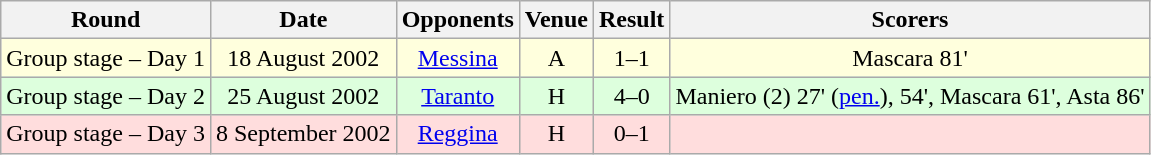<table class="wikitable" style="text-align:center">
<tr>
<th>Round</th>
<th>Date</th>
<th>Opponents</th>
<th>Venue</th>
<th>Result</th>
<th>Scorers</th>
</tr>
<tr style="background:#ffffdd">
<td>Group stage – Day 1</td>
<td>18 August 2002</td>
<td><a href='#'>Messina</a></td>
<td>A</td>
<td>1–1</td>
<td>Mascara 81'</td>
</tr>
<tr style="background:#ddffdd">
<td>Group stage – Day 2</td>
<td>25 August 2002</td>
<td><a href='#'>Taranto</a></td>
<td>H</td>
<td>4–0</td>
<td>Maniero (2) 27' (<a href='#'>pen.</a>), 54', Mascara 61', Asta 86'</td>
</tr>
<tr style="background:#ffdddd">
<td>Group stage – Day 3</td>
<td>8 September 2002</td>
<td><a href='#'>Reggina</a></td>
<td>H</td>
<td>0–1</td>
<td></td>
</tr>
</table>
